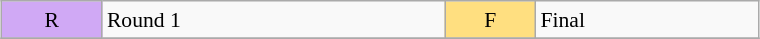<table class="wikitable" style="margin:0.5em auto; font-size:90%; line-height:1.25em;" width=40%;>
<tr>
<td bgcolor="#D0A9F5" align=center>R</td>
<td>Round 1</td>
<td bgcolor="#FFDF80" align=center>F</td>
<td>Final</td>
</tr>
<tr>
</tr>
</table>
